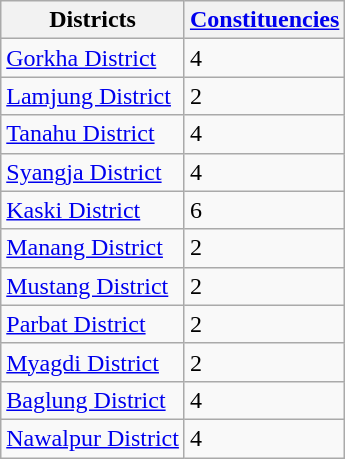<table class="wikitable">
<tr>
<th>Districts</th>
<th><a href='#'>Constituencies</a></th>
</tr>
<tr>
<td><a href='#'>Gorkha District</a></td>
<td>4</td>
</tr>
<tr>
<td><a href='#'>Lamjung District</a></td>
<td>2</td>
</tr>
<tr>
<td><a href='#'>Tanahu District</a></td>
<td>4</td>
</tr>
<tr>
<td><a href='#'>Syangja District</a></td>
<td>4</td>
</tr>
<tr>
<td><a href='#'>Kaski District</a></td>
<td>6</td>
</tr>
<tr>
<td><a href='#'>Manang District</a></td>
<td>2</td>
</tr>
<tr>
<td><a href='#'>Mustang District</a></td>
<td>2</td>
</tr>
<tr>
<td><a href='#'>Parbat District</a></td>
<td>2</td>
</tr>
<tr>
<td><a href='#'>Myagdi District</a></td>
<td>2</td>
</tr>
<tr>
<td><a href='#'>Baglung District</a></td>
<td>4</td>
</tr>
<tr>
<td><a href='#'>Nawalpur District</a></td>
<td>4</td>
</tr>
</table>
